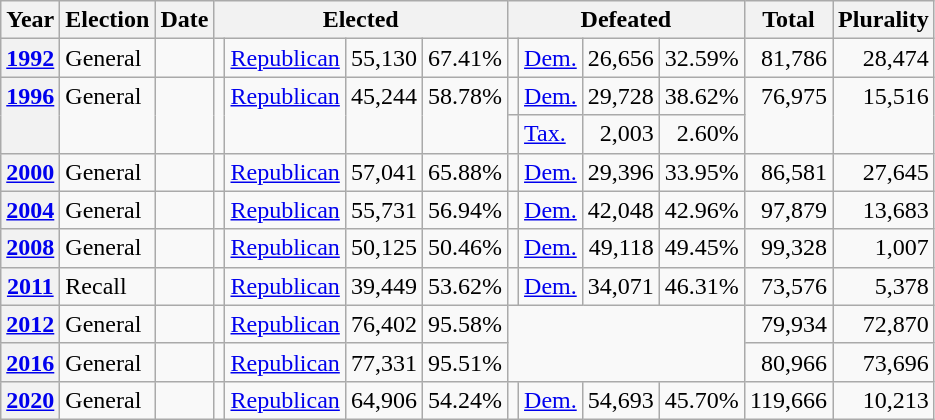<table class=wikitable>
<tr>
<th>Year</th>
<th>Election</th>
<th>Date</th>
<th ! colspan="4">Elected</th>
<th ! colspan="4">Defeated</th>
<th>Total</th>
<th>Plurality</th>
</tr>
<tr>
<th valign="top"><a href='#'>1992</a></th>
<td valign="top">General</td>
<td valign="top"></td>
<td valign="top"></td>
<td valign="top" ><a href='#'>Republican</a></td>
<td valign="top" align="right">55,130</td>
<td valign="top" align="right">67.41%</td>
<td valign="top"></td>
<td valign="top" ><a href='#'>Dem.</a></td>
<td valign="top" align="right">26,656</td>
<td valign="top" align="right">32.59%</td>
<td valign="top" align="right">81,786</td>
<td valign="top" align="right">28,474</td>
</tr>
<tr>
<th rowspan="2" valign="top"><a href='#'>1996</a></th>
<td rowspan="2" valign="top">General</td>
<td rowspan="2" valign="top"></td>
<td rowspan="2" valign="top"></td>
<td rowspan="2" valign="top" ><a href='#'>Republican</a></td>
<td rowspan="2" valign="top" align="right">45,244</td>
<td rowspan="2" valign="top" align="right">58.78%</td>
<td valign="top"></td>
<td valign="top" ><a href='#'>Dem.</a></td>
<td valign="top" align="right">29,728</td>
<td valign="top" align="right">38.62%</td>
<td rowspan="2" valign="top" align="right">76,975</td>
<td rowspan="2" valign="top" align="right">15,516</td>
</tr>
<tr>
<td valign="top"></td>
<td valign="top" ><a href='#'>Tax.</a></td>
<td valign="top" align="right">2,003</td>
<td valign="top" align="right">2.60%</td>
</tr>
<tr>
<th valign="top"><a href='#'>2000</a></th>
<td valign="top">General</td>
<td valign="top"></td>
<td valign="top"></td>
<td valign="top" ><a href='#'>Republican</a></td>
<td valign="top" align="right">57,041</td>
<td valign="top" align="right">65.88%</td>
<td valign="top"></td>
<td valign="top" ><a href='#'>Dem.</a></td>
<td valign="top" align="right">29,396</td>
<td valign="top" align="right">33.95%</td>
<td valign="top" align="right">86,581</td>
<td valign="top" align="right">27,645</td>
</tr>
<tr>
<th valign="top"><a href='#'>2004</a></th>
<td valign="top">General</td>
<td valign="top"></td>
<td valign="top"></td>
<td valign="top" ><a href='#'>Republican</a></td>
<td valign="top" align="right">55,731</td>
<td valign="top" align="right">56.94%</td>
<td valign="top"></td>
<td valign="top" ><a href='#'>Dem.</a></td>
<td valign="top" align="right">42,048</td>
<td valign="top" align="right">42.96%</td>
<td valign="top" align="right">97,879</td>
<td valign="top" align="right">13,683</td>
</tr>
<tr>
<th valign="top"><a href='#'>2008</a></th>
<td valign="top">General</td>
<td valign="top"></td>
<td valign="top"></td>
<td valign="top" ><a href='#'>Republican</a></td>
<td valign="top" align="right">50,125</td>
<td valign="top" align="right">50.46%</td>
<td valign="top"></td>
<td valign="top" ><a href='#'>Dem.</a></td>
<td valign="top" align="right">49,118</td>
<td valign="top" align="right">49.45%</td>
<td valign="top" align="right">99,328</td>
<td valign="top" align="right">1,007</td>
</tr>
<tr>
<th valign="top"><a href='#'>2011</a></th>
<td valign="top">Recall</td>
<td valign="top"></td>
<td valign="top"></td>
<td valign="top" ><a href='#'>Republican</a></td>
<td valign="top" align="right">39,449</td>
<td valign="top" align="right">53.62%</td>
<td valign="top"></td>
<td valign="top" ><a href='#'>Dem.</a></td>
<td valign="top" align="right">34,071</td>
<td valign="top" align="right">46.31%</td>
<td valign="top" align="right">73,576</td>
<td valign="top" align="right">5,378</td>
</tr>
<tr>
<th valign="top"><a href='#'>2012</a></th>
<td valign="top">General</td>
<td valign="top"></td>
<td valign="top"></td>
<td valign="top" ><a href='#'>Republican</a></td>
<td valign="top" align="right">76,402</td>
<td valign="top" align="right">95.58%</td>
<td colspan="4" rowspan="2"></td>
<td valign="top" align="right">79,934</td>
<td valign="top" align="right">72,870</td>
</tr>
<tr>
<th valign="top"><a href='#'>2016</a></th>
<td valign="top">General</td>
<td valign="top"></td>
<td valign="top"></td>
<td valign="top" ><a href='#'>Republican</a></td>
<td valign="top" align="right">77,331</td>
<td valign="top" align="right">95.51%</td>
<td valign="top" align="right">80,966</td>
<td valign="top" align="right">73,696</td>
</tr>
<tr>
<th valign="top"><a href='#'>2020</a></th>
<td valign="top">General</td>
<td valign="top"></td>
<td valign="top"></td>
<td valign="top" ><a href='#'>Republican</a></td>
<td valign="top" align="right">64,906</td>
<td valign="top" align="right">54.24%</td>
<td valign="top"></td>
<td valign="top" ><a href='#'>Dem.</a></td>
<td valign="top" align="right">54,693</td>
<td valign="top" align="right">45.70%</td>
<td valign="top" align="right">119,666</td>
<td valign="top" align="right">10,213</td>
</tr>
</table>
